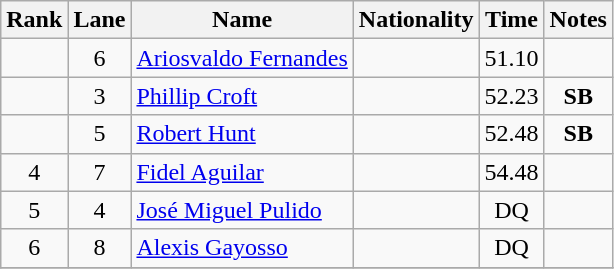<table class="wikitable sortable" style="text-align:center">
<tr>
<th>Rank</th>
<th>Lane</th>
<th>Name</th>
<th>Nationality</th>
<th>Time</th>
<th>Notes</th>
</tr>
<tr>
<td></td>
<td>6</td>
<td align=left><a href='#'>Ariosvaldo Fernandes</a></td>
<td align=left></td>
<td>51.10</td>
<td></td>
</tr>
<tr>
<td></td>
<td>3</td>
<td align=left><a href='#'>Phillip Croft</a></td>
<td align=left></td>
<td>52.23</td>
<td><strong>SB</strong></td>
</tr>
<tr>
<td></td>
<td>5</td>
<td align=left><a href='#'>Robert Hunt</a></td>
<td align=left></td>
<td>52.48</td>
<td><strong>SB</strong></td>
</tr>
<tr>
<td>4</td>
<td>7</td>
<td align=left><a href='#'>Fidel Aguilar</a></td>
<td align=left></td>
<td>54.48</td>
<td></td>
</tr>
<tr>
<td>5</td>
<td>4</td>
<td align=left><a href='#'>José Miguel Pulido</a></td>
<td align=left></td>
<td>DQ</td>
<td></td>
</tr>
<tr>
<td>6</td>
<td>8</td>
<td align=left><a href='#'>Alexis Gayosso</a></td>
<td align=left></td>
<td>DQ</td>
<td></td>
</tr>
<tr>
</tr>
</table>
